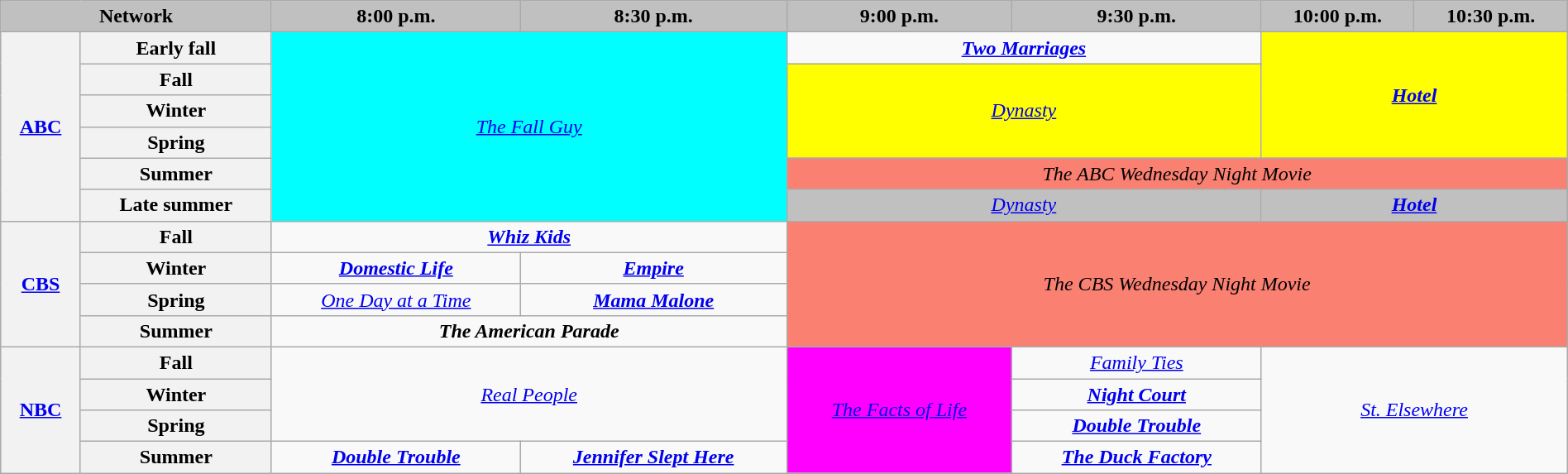<table class="wikitable" style="width:100%;margin-right:0;text-align:center">
<tr>
<th colspan="2" style="background-color:#C0C0C0;text-align:center">Network</th>
<th style="background-color:#C0C0C0;text-align:center">8:00 p.m.</th>
<th style="background-color:#C0C0C0;text-align:center">8:30 p.m.</th>
<th style="background-color:#C0C0C0;text-align:center">9:00 p.m.</th>
<th style="background-color:#C0C0C0;text-align:center">9:30 p.m.</th>
<th style="background-color:#C0C0C0;text-align:center">10:00 p.m.</th>
<th style="background-color:#C0C0C0;text-align:center">10:30 p.m.</th>
</tr>
<tr>
<th rowspan="6"><a href='#'>ABC</a></th>
<th>Early fall</th>
<td style="background:#00FFFF;" colspan="2" rowspan="6"><em><a href='#'>The Fall Guy</a></em> </td>
<td colspan="2"><strong><em><a href='#'>Two Marriages</a></em></strong></td>
<td style="background:#FFFF00;" colspan="2" rowspan="4"><strong><em><a href='#'>Hotel</a></em></strong> </td>
</tr>
<tr>
<th>Fall</th>
<td bgcolor="#FFFF00" colspan="2" rowspan="3"><em><a href='#'>Dynasty</a></em> </td>
</tr>
<tr>
<th>Winter</th>
</tr>
<tr>
<th>Spring</th>
</tr>
<tr>
<th>Summer</th>
<td style="background:#FA8072;" colspan="4"><em>The ABC Wednesday Night Movie</em></td>
</tr>
<tr>
<th>Late summer</th>
<td style="background:#C0C0C0;" colspan="2"><em><a href='#'>Dynasty</a></em> </td>
<td style="background:#C0C0C0;" colspan="2"><strong><em><a href='#'>Hotel</a></em></strong> </td>
</tr>
<tr>
<th rowspan="4"><a href='#'>CBS</a></th>
<th>Fall</th>
<td colspan="2"><strong><em><a href='#'>Whiz Kids</a></em></strong></td>
<td style="background:#FA8072;" colspan="4" rowspan="4"><em>The CBS Wednesday Night Movie</em></td>
</tr>
<tr>
<th>Winter</th>
<td><strong><em><a href='#'>Domestic Life</a></em></strong></td>
<td><strong><em><a href='#'>Empire</a></em></strong></td>
</tr>
<tr>
<th>Spring</th>
<td><em><a href='#'>One Day at a Time</a></em></td>
<td><strong><em><a href='#'>Mama Malone</a></em></strong></td>
</tr>
<tr>
<th>Summer</th>
<td colspan="2"><strong><em>The American Parade</em></strong></td>
</tr>
<tr>
<th rowspan="4"><a href='#'>NBC</a></th>
<th>Fall</th>
<td colspan="2" rowspan="3"><em><a href='#'>Real People</a></em></td>
<td rowspan="4" style="background:#FF00FF;"><em><a href='#'>The Facts of Life</a></em> </td>
<td><em><a href='#'>Family Ties</a></em></td>
<td colspan="2" rowspan="4"><em><a href='#'>St. Elsewhere</a></em></td>
</tr>
<tr>
<th>Winter</th>
<td><strong><em><a href='#'>Night Court</a></em></strong></td>
</tr>
<tr>
<th>Spring</th>
<td><strong><em><a href='#'>Double Trouble</a></em></strong></td>
</tr>
<tr>
<th>Summer</th>
<td><strong><em><a href='#'>Double Trouble</a></em></strong></td>
<td><strong><em><a href='#'>Jennifer Slept Here</a></em></strong></td>
<td><strong><em><a href='#'>The Duck Factory</a></em></strong></td>
</tr>
</table>
